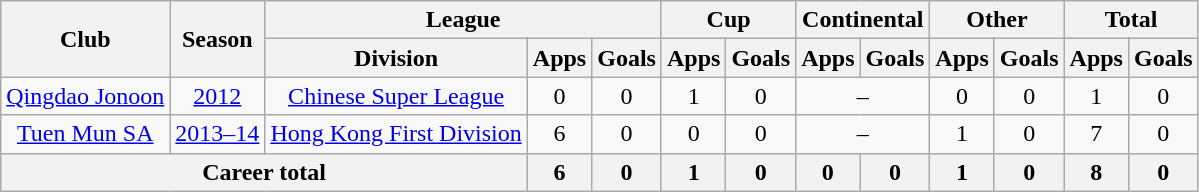<table class="wikitable" style="text-align: center">
<tr>
<th rowspan="2">Club</th>
<th rowspan="2">Season</th>
<th colspan="3">League</th>
<th colspan="2">Cup</th>
<th colspan="2">Continental</th>
<th colspan="2">Other</th>
<th colspan="2">Total</th>
</tr>
<tr>
<th>Division</th>
<th>Apps</th>
<th>Goals</th>
<th>Apps</th>
<th>Goals</th>
<th>Apps</th>
<th>Goals</th>
<th>Apps</th>
<th>Goals</th>
<th>Apps</th>
<th>Goals</th>
</tr>
<tr>
<td><a href='#'>Qingdao Jonoon</a></td>
<td><a href='#'>2012</a></td>
<td><a href='#'>Chinese Super League</a></td>
<td>0</td>
<td>0</td>
<td>1</td>
<td>0</td>
<td colspan="2">–</td>
<td>0</td>
<td>0</td>
<td>1</td>
<td>0</td>
</tr>
<tr>
<td><a href='#'>Tuen Mun SA</a></td>
<td><a href='#'>2013–14</a></td>
<td><a href='#'>Hong Kong First Division</a></td>
<td>6</td>
<td>0</td>
<td>0</td>
<td>0</td>
<td colspan="2">–</td>
<td>1</td>
<td>0</td>
<td>7</td>
<td>0</td>
</tr>
<tr>
<th colspan=3>Career total</th>
<th>6</th>
<th>0</th>
<th>1</th>
<th>0</th>
<th>0</th>
<th>0</th>
<th>1</th>
<th>0</th>
<th>8</th>
<th>0</th>
</tr>
</table>
